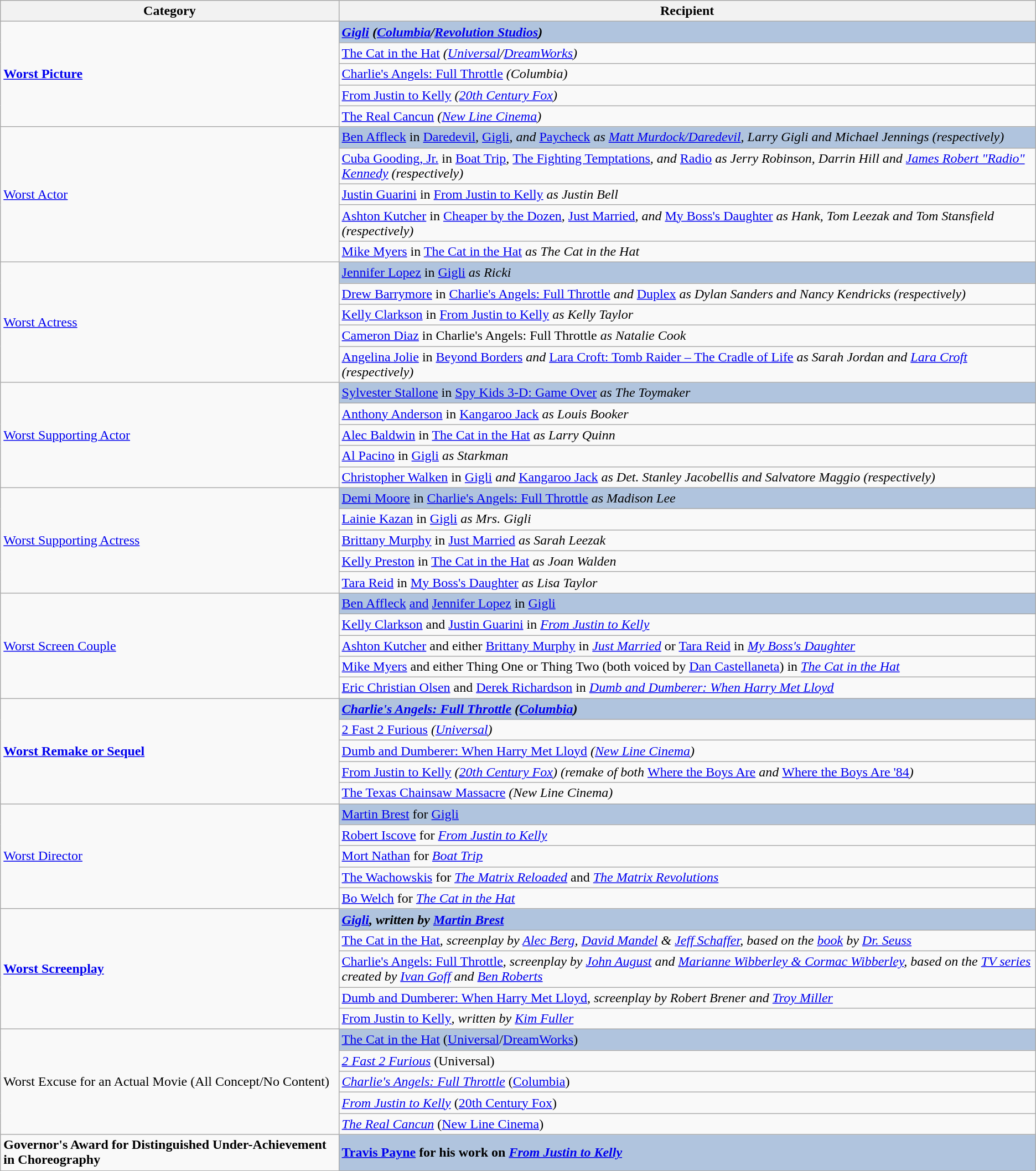<table class="wikitable">
<tr>
<th>Category</th>
<th>Recipient</th>
</tr>
<tr>
<td rowspan=5><strong><a href='#'>Worst Picture</a></strong></td>
<td style="background:#B0C4DE;"><strong><em><a href='#'>Gigli</a><em> (<a href='#'>Columbia</a>/<a href='#'>Revolution Studios</a>)<strong></td>
</tr>
<tr>
<td></em><a href='#'>The Cat in the Hat</a><em> (<a href='#'>Universal</a>/<a href='#'>DreamWorks</a>)</td>
</tr>
<tr>
<td></em><a href='#'>Charlie's Angels: Full Throttle</a><em> (Columbia)</td>
</tr>
<tr>
<td></em><a href='#'>From Justin to Kelly</a><em> (<a href='#'>20th Century Fox</a>)</td>
</tr>
<tr>
<td></em><a href='#'>The Real Cancun</a><em> (<a href='#'>New Line Cinema</a>)</td>
</tr>
<tr>
<td rowspan=5></strong><a href='#'>Worst Actor</a><strong></td>
<td style="background:#B0C4DE;"></strong><a href='#'>Ben Affleck</a> in </em><a href='#'>Daredevil</a><em>, </em><a href='#'>Gigli</a><em>, and </em><a href='#'>Paycheck</a><em> as <a href='#'>Matt Murdock/Daredevil</a>, Larry Gigli and Michael Jennings (respectively)<strong></td>
</tr>
<tr>
<td><a href='#'>Cuba Gooding, Jr.</a> in </em><a href='#'>Boat Trip</a><em>, </em><a href='#'>The Fighting Temptations</a><em>, and </em><a href='#'>Radio</a><em> as Jerry Robinson, Darrin Hill and <a href='#'>James Robert "Radio" Kennedy</a> (respectively)</td>
</tr>
<tr>
<td><a href='#'>Justin Guarini</a> in </em><a href='#'>From Justin to Kelly</a><em> as Justin Bell</td>
</tr>
<tr>
<td><a href='#'>Ashton Kutcher</a> in </em><a href='#'>Cheaper by the Dozen</a><em>, </em><a href='#'>Just Married</a><em>, and </em><a href='#'>My Boss's Daughter</a><em> as Hank, Tom Leezak and Tom Stansfield (respectively)</td>
</tr>
<tr>
<td><a href='#'>Mike Myers</a> in </em><a href='#'>The Cat in the Hat</a><em> as The Cat in the Hat</td>
</tr>
<tr>
<td rowspan=5></strong><a href='#'>Worst Actress</a><strong></td>
<td style="background:#B0C4DE;"></strong><a href='#'>Jennifer Lopez</a> in </em><a href='#'>Gigli</a><em> as Ricki<strong></td>
</tr>
<tr>
<td><a href='#'>Drew Barrymore</a> in </em><a href='#'>Charlie's Angels: Full Throttle</a><em> and </em><a href='#'>Duplex</a><em> as Dylan Sanders and Nancy Kendricks (respectively)</td>
</tr>
<tr>
<td><a href='#'>Kelly Clarkson</a> in </em><a href='#'>From Justin to Kelly</a><em> as Kelly Taylor</td>
</tr>
<tr>
<td><a href='#'>Cameron Diaz</a> in </em>Charlie's Angels: Full Throttle<em> as Natalie Cook</td>
</tr>
<tr>
<td><a href='#'>Angelina Jolie</a> in </em><a href='#'>Beyond Borders</a><em> and </em><a href='#'>Lara Croft: Tomb Raider – The Cradle of Life</a><em> as Sarah Jordan and <a href='#'>Lara Croft</a> (respectively)</td>
</tr>
<tr>
<td rowspan=5></strong><a href='#'>Worst Supporting Actor</a><strong></td>
<td style="background:#B0C4DE;"></strong><a href='#'>Sylvester Stallone</a> in </em><a href='#'>Spy Kids 3-D: Game Over</a><em> as The Toymaker<strong></td>
</tr>
<tr>
<td><a href='#'>Anthony Anderson</a> in </em><a href='#'>Kangaroo Jack</a><em> as Louis Booker</td>
</tr>
<tr>
<td><a href='#'>Alec Baldwin</a> in </em><a href='#'>The Cat in the Hat</a><em> as Larry Quinn</td>
</tr>
<tr>
<td><a href='#'>Al Pacino</a> in </em><a href='#'>Gigli</a><em> as Starkman</td>
</tr>
<tr>
<td><a href='#'>Christopher Walken</a> in </em><a href='#'>Gigli</a><em> and </em><a href='#'>Kangaroo Jack</a><em> as Det. Stanley Jacobellis and Salvatore Maggio (respectively)</td>
</tr>
<tr>
<td rowspan=5></strong><a href='#'>Worst Supporting Actress</a><strong></td>
<td style="background:#B0C4DE;"></strong><a href='#'>Demi Moore</a> in </em><a href='#'>Charlie's Angels: Full Throttle</a><em> as Madison Lee<strong></td>
</tr>
<tr>
<td><a href='#'>Lainie Kazan</a> in </em><a href='#'>Gigli</a><em> as Mrs. Gigli</td>
</tr>
<tr>
<td><a href='#'>Brittany Murphy</a> in </em><a href='#'>Just Married</a><em> as Sarah Leezak</td>
</tr>
<tr>
<td><a href='#'>Kelly Preston</a> in </em><a href='#'>The Cat in the Hat</a><em> as Joan Walden</td>
</tr>
<tr>
<td><a href='#'>Tara Reid</a> in </em><a href='#'>My Boss's Daughter</a><em> as Lisa Taylor</td>
</tr>
<tr>
<td rowspan=5></strong><a href='#'>Worst Screen Couple</a><strong></td>
<td style="background:#B0C4DE;"></strong><a href='#'>Ben Affleck</a> <a href='#'>and</a> <a href='#'>Jennifer Lopez</a> in </em><a href='#'>Gigli</a></em></strong></td>
</tr>
<tr>
<td><a href='#'>Kelly Clarkson</a> and <a href='#'>Justin Guarini</a> in <em><a href='#'>From Justin to Kelly</a></em></td>
</tr>
<tr>
<td><a href='#'>Ashton Kutcher</a> and either <a href='#'>Brittany Murphy</a> in <em><a href='#'>Just Married</a></em> or <a href='#'>Tara Reid</a> in <em><a href='#'>My Boss's Daughter</a></em></td>
</tr>
<tr>
<td><a href='#'>Mike Myers</a> and either Thing One or Thing Two (both voiced by <a href='#'>Dan Castellaneta</a>) in <em><a href='#'>The Cat in the Hat</a></em></td>
</tr>
<tr>
<td><a href='#'>Eric Christian Olsen</a> and <a href='#'>Derek Richardson</a> in <em><a href='#'>Dumb and Dumberer: When Harry Met Lloyd</a></em></td>
</tr>
<tr>
<td rowspan=5><strong><a href='#'>Worst Remake or Sequel</a></strong></td>
<td style="background:#B0C4DE;"><strong><em><a href='#'>Charlie's Angels: Full Throttle</a><em> (<a href='#'>Columbia</a>)<strong></td>
</tr>
<tr>
<td></em><a href='#'>2 Fast 2 Furious</a><em> (<a href='#'>Universal</a>)</td>
</tr>
<tr>
<td></em><a href='#'>Dumb and Dumberer: When Harry Met Lloyd</a><em> (<a href='#'>New Line Cinema</a>)</td>
</tr>
<tr>
<td></em><a href='#'>From Justin to Kelly</a><em> (<a href='#'>20th Century Fox</a>) (remake of both </em><a href='#'>Where the Boys Are</a><em> and </em><a href='#'>Where the Boys Are '84</a><em>)</td>
</tr>
<tr>
<td></em><a href='#'>The Texas Chainsaw Massacre</a><em> (New Line Cinema)</td>
</tr>
<tr>
<td rowspan=5></strong><a href='#'>Worst Director</a><strong></td>
<td style="background:#B0C4DE;"></strong><a href='#'>Martin Brest</a> for </em><a href='#'>Gigli</a></em></strong></td>
</tr>
<tr>
<td><a href='#'>Robert Iscove</a> for <em><a href='#'>From Justin to Kelly</a></em></td>
</tr>
<tr>
<td><a href='#'>Mort Nathan</a> for <em><a href='#'>Boat Trip</a></em></td>
</tr>
<tr>
<td><a href='#'>The Wachowskis</a> for <em><a href='#'>The Matrix Reloaded</a></em> and <em><a href='#'>The Matrix Revolutions</a></em></td>
</tr>
<tr>
<td><a href='#'>Bo Welch</a> for <em><a href='#'>The Cat in the Hat</a></em></td>
</tr>
<tr>
<td rowspan=5><strong><a href='#'>Worst Screenplay</a></strong></td>
<td style="background:#B0C4DE;"><strong><em><a href='#'>Gigli</a><em>, written by <a href='#'>Martin Brest</a><strong></td>
</tr>
<tr>
<td></em><a href='#'>The Cat in the Hat</a><em>, screenplay by <a href='#'>Alec Berg</a>, <a href='#'>David Mandel</a> & <a href='#'>Jeff Schaffer</a>, based on the <a href='#'>book</a> by <a href='#'>Dr. Seuss</a></td>
</tr>
<tr>
<td></em><a href='#'>Charlie's Angels: Full Throttle</a><em>, screenplay by <a href='#'>John August</a> and <a href='#'>Marianne Wibberley & Cormac Wibberley</a>, based on the <a href='#'>TV series</a> created by <a href='#'>Ivan Goff</a> and <a href='#'>Ben Roberts</a></td>
</tr>
<tr>
<td></em><a href='#'>Dumb and Dumberer: When Harry Met Lloyd</a><em>, screenplay by Robert Brener and <a href='#'>Troy Miller</a></td>
</tr>
<tr>
<td></em><a href='#'>From Justin to Kelly</a><em>, written by <a href='#'>Kim Fuller</a></td>
</tr>
<tr>
<td rowspan=5></strong>Worst Excuse for an Actual Movie (All Concept/No Content)<strong></td>
<td style="background:#B0C4DE;"></em></strong><a href='#'>The Cat in the Hat</a></em> (<a href='#'>Universal</a>/<a href='#'>DreamWorks</a>)</strong></td>
</tr>
<tr>
<td><em><a href='#'>2 Fast 2 Furious</a></em> (Universal)</td>
</tr>
<tr>
<td><em><a href='#'>Charlie's Angels: Full Throttle</a></em> (<a href='#'>Columbia</a>)</td>
</tr>
<tr>
<td><em><a href='#'>From Justin to Kelly</a></em> (<a href='#'>20th Century Fox</a>)</td>
</tr>
<tr>
<td><em><a href='#'>The Real Cancun</a></em> (<a href='#'>New Line Cinema</a>)</td>
</tr>
<tr>
<td><strong>Governor's Award for Distinguished Under-Achievement in Choreography</strong></td>
<td style="background:#B0C4DE;"><strong><a href='#'>Travis Payne</a> for his work on <em><a href='#'>From Justin to Kelly</a><strong><em></td>
</tr>
</table>
